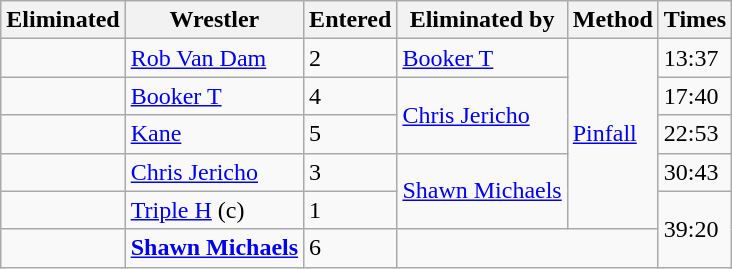<table class="wikitable sortable">
<tr>
<th>Eliminated</th>
<th>Wrestler</th>
<th>Entered</th>
<th>Eliminated by</th>
<th>Method</th>
<th>Times</th>
</tr>
<tr>
<td></td>
<td><a href='#'>Rob Van Dam</a></td>
<td>2</td>
<td><a href='#'>Booker T</a></td>
<td rowspan=5><a href='#'>Pinfall</a></td>
<td>13:37</td>
</tr>
<tr>
<td></td>
<td><a href='#'>Booker T</a></td>
<td>4</td>
<td rowspan=2><a href='#'>Chris Jericho</a></td>
<td>17:40</td>
</tr>
<tr>
<td></td>
<td><a href='#'>Kane</a></td>
<td>5</td>
<td>22:53</td>
</tr>
<tr>
<td></td>
<td><a href='#'>Chris Jericho</a></td>
<td>3</td>
<td rowspan=2><a href='#'>Shawn Michaels</a></td>
<td>30:43</td>
</tr>
<tr>
<td></td>
<td><a href='#'>Triple H</a> (c)</td>
<td>1</td>
<td rowspan=2>39:20</td>
</tr>
<tr>
<td></td>
<td><strong><a href='#'>Shawn Michaels</a></strong></td>
<td>6</td>
<td colspan="2"></td>
</tr>
</table>
